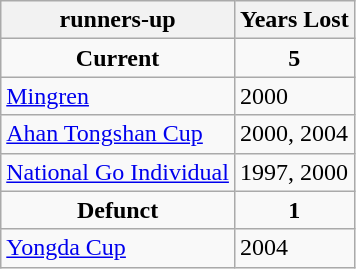<table class="wikitable">
<tr>
<th>runners-up</th>
<th>Years Lost</th>
</tr>
<tr>
<td align="center"><strong>Current</strong></td>
<td align="center"><strong>5</strong></td>
</tr>
<tr>
<td> <a href='#'>Mingren</a></td>
<td>2000</td>
</tr>
<tr>
<td> <a href='#'>Ahan Tongshan Cup</a></td>
<td>2000, 2004</td>
</tr>
<tr>
<td> <a href='#'>National Go Individual</a></td>
<td>1997, 2000</td>
</tr>
<tr>
<td align="center"><strong>Defunct</strong></td>
<td align="center"><strong>1</strong></td>
</tr>
<tr>
<td> <a href='#'>Yongda Cup</a></td>
<td>2004</td>
</tr>
</table>
